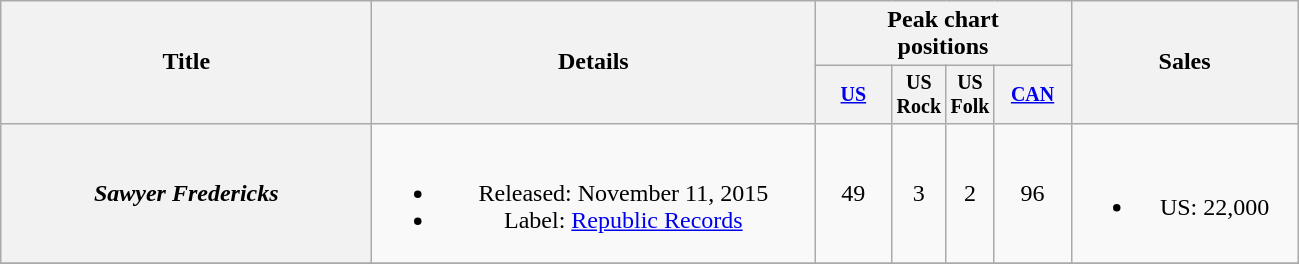<table class="wikitable plainrowheaders" style="text-align:center;">
<tr>
<th rowspan="2" style="width:15em;">Title</th>
<th rowspan="2" style="width:18em;">Details</th>
<th colspan="4">Peak chart<br>positions</th>
<th rowspan="2" style="width:9em;">Sales</th>
</tr>
<tr style="font-size:smaller;">
<th width="45"><a href='#'>US</a><br></th>
<th>US <br>Rock</th>
<th>US <br>Folk</th>
<th width="45"><a href='#'>CAN</a><br></th>
</tr>
<tr>
<th scope="row"><em>Sawyer Fredericks</em></th>
<td><br><ul><li>Released: November 11, 2015</li><li>Label: <a href='#'>Republic Records</a></li></ul></td>
<td>49</td>
<td>3</td>
<td>2</td>
<td>96</td>
<td><br><ul><li>US: 22,000</li></ul></td>
</tr>
<tr>
</tr>
</table>
